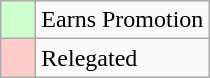<table class="wikitable">
<tr>
<td bgcolor="#ccffcc">    </td>
<td>Earns Promotion</td>
</tr>
<tr>
<td bgcolor="#ffcccc">    </td>
<td>Relegated</td>
</tr>
</table>
